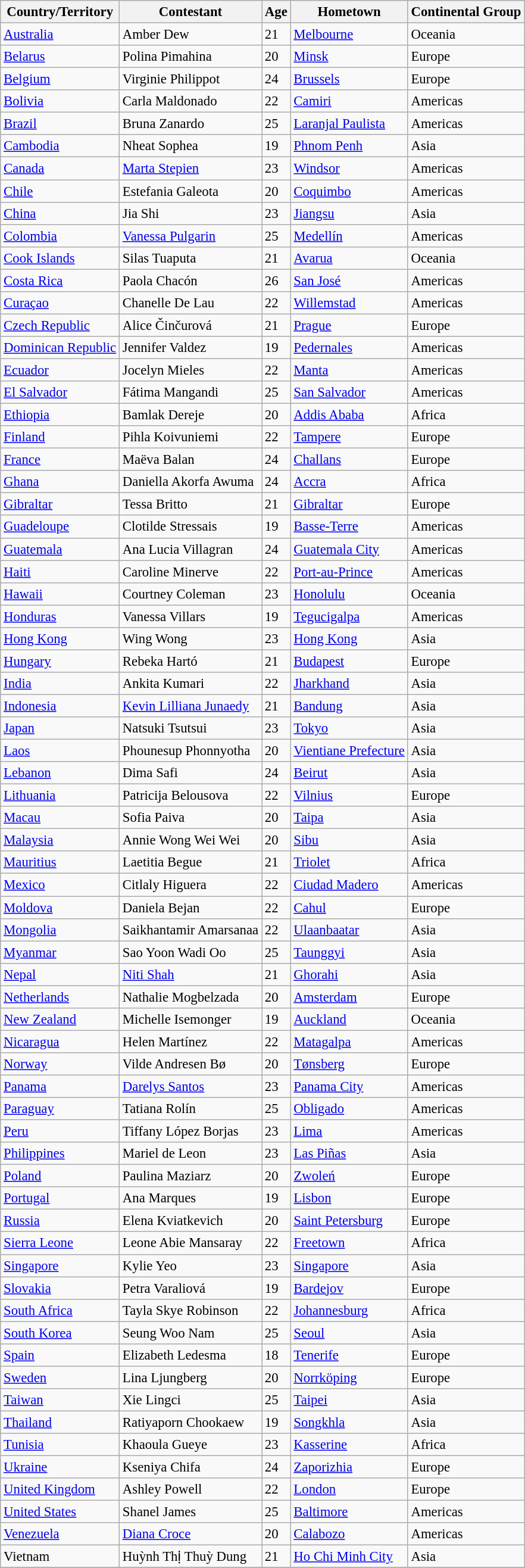<table class="wikitable sortable" style="font-size:95%;">
<tr>
<th>Country/Territory</th>
<th>Contestant</th>
<th>Age</th>
<th>Hometown</th>
<th>Continental Group</th>
</tr>
<tr>
<td> <a href='#'>Australia</a></td>
<td>Amber Dew</td>
<td>21</td>
<td><a href='#'>Melbourne</a></td>
<td>Oceania</td>
</tr>
<tr>
<td> <a href='#'>Belarus</a></td>
<td>Polina Pimahina</td>
<td>20</td>
<td><a href='#'>Minsk</a></td>
<td>Europe</td>
</tr>
<tr>
<td> <a href='#'>Belgium</a></td>
<td>Virginie Philippot</td>
<td>24</td>
<td><a href='#'>Brussels</a></td>
<td>Europe</td>
</tr>
<tr>
<td> <a href='#'>Bolivia</a></td>
<td>Carla Maldonado</td>
<td>22</td>
<td><a href='#'>Camiri</a></td>
<td>Americas</td>
</tr>
<tr>
<td> <a href='#'>Brazil</a></td>
<td>Bruna Zanardo</td>
<td>25</td>
<td><a href='#'>Laranjal Paulista</a></td>
<td>Americas</td>
</tr>
<tr>
<td> <a href='#'>Cambodia</a></td>
<td>Nheat Sophea</td>
<td>19</td>
<td><a href='#'>Phnom Penh</a></td>
<td>Asia</td>
</tr>
<tr>
<td> <a href='#'>Canada</a></td>
<td><a href='#'>Marta Stepien</a></td>
<td>23</td>
<td><a href='#'>Windsor</a></td>
<td>Americas</td>
</tr>
<tr>
<td> <a href='#'>Chile</a></td>
<td>Estefania Galeota</td>
<td>20</td>
<td><a href='#'>Coquimbo</a></td>
<td>Americas</td>
</tr>
<tr>
<td> <a href='#'>China</a></td>
<td>Jia Shi</td>
<td>23</td>
<td><a href='#'>Jiangsu</a></td>
<td>Asia</td>
</tr>
<tr>
<td> <a href='#'>Colombia</a></td>
<td><a href='#'>Vanessa Pulgarin</a></td>
<td>25</td>
<td><a href='#'>Medellín</a></td>
<td>Americas</td>
</tr>
<tr>
<td> <a href='#'>Cook Islands</a></td>
<td>Silas Tuaputa</td>
<td>21</td>
<td><a href='#'>Avarua</a></td>
<td>Oceania</td>
</tr>
<tr>
<td> <a href='#'>Costa Rica</a></td>
<td>Paola Chacón</td>
<td>26</td>
<td><a href='#'>San José</a></td>
<td>Americas</td>
</tr>
<tr>
<td> <a href='#'>Curaçao</a></td>
<td>Chanelle De Lau</td>
<td>22</td>
<td><a href='#'>Willemstad</a></td>
<td>Americas</td>
</tr>
<tr>
<td> <a href='#'>Czech Republic</a></td>
<td>Alice Činčurová</td>
<td>21</td>
<td><a href='#'>Prague</a></td>
<td>Europe</td>
</tr>
<tr>
<td> <a href='#'>Dominican Republic</a></td>
<td>Jennifer Valdez</td>
<td>19</td>
<td><a href='#'>Pedernales</a></td>
<td>Americas</td>
</tr>
<tr>
<td> <a href='#'>Ecuador</a></td>
<td>Jocelyn Mieles</td>
<td>22</td>
<td><a href='#'>Manta</a></td>
<td>Americas</td>
</tr>
<tr>
<td> <a href='#'>El Salvador</a></td>
<td>Fátima Mangandi</td>
<td>25</td>
<td><a href='#'>San Salvador</a></td>
<td>Americas</td>
</tr>
<tr>
<td> <a href='#'>Ethiopia</a></td>
<td>Bamlak Dereje</td>
<td>20</td>
<td><a href='#'>Addis Ababa</a></td>
<td>Africa</td>
</tr>
<tr>
<td> <a href='#'>Finland</a></td>
<td>Pihla Koivuniemi</td>
<td>22</td>
<td><a href='#'>Tampere</a></td>
<td>Europe</td>
</tr>
<tr>
<td> <a href='#'>France</a></td>
<td>Maëva Balan</td>
<td>24</td>
<td><a href='#'>Challans</a></td>
<td>Europe</td>
</tr>
<tr>
<td> <a href='#'>Ghana</a></td>
<td>Daniella Akorfa Awuma</td>
<td>24</td>
<td><a href='#'>Accra</a></td>
<td>Africa</td>
</tr>
<tr>
<td> <a href='#'>Gibraltar</a></td>
<td>Tessa Britto</td>
<td>21</td>
<td><a href='#'>Gibraltar</a></td>
<td>Europe</td>
</tr>
<tr>
<td> <a href='#'>Guadeloupe</a></td>
<td>Clotilde Stressais</td>
<td>19</td>
<td><a href='#'>Basse-Terre</a></td>
<td>Americas</td>
</tr>
<tr>
<td> <a href='#'>Guatemala</a></td>
<td>Ana Lucia Villagran</td>
<td>24</td>
<td><a href='#'>Guatemala City</a></td>
<td>Americas</td>
</tr>
<tr>
<td> <a href='#'>Haiti</a></td>
<td>Caroline Minerve</td>
<td>22</td>
<td><a href='#'>Port-au-Prince</a></td>
<td>Americas</td>
</tr>
<tr>
<td> <a href='#'>Hawaii</a></td>
<td>Courtney Coleman</td>
<td>23</td>
<td><a href='#'>Honolulu</a></td>
<td>Oceania</td>
</tr>
<tr>
<td> <a href='#'>Honduras</a></td>
<td>Vanessa Villars</td>
<td>19</td>
<td><a href='#'>Tegucigalpa</a></td>
<td>Americas</td>
</tr>
<tr>
<td> <a href='#'>Hong Kong</a></td>
<td>Wing Wong</td>
<td>23</td>
<td><a href='#'>Hong Kong</a></td>
<td>Asia</td>
</tr>
<tr>
<td> <a href='#'>Hungary</a></td>
<td>Rebeka Hartó</td>
<td>21</td>
<td><a href='#'>Budapest</a></td>
<td>Europe</td>
</tr>
<tr>
<td> <a href='#'>India</a></td>
<td>Ankita Kumari</td>
<td>22</td>
<td><a href='#'>Jharkhand</a></td>
<td>Asia</td>
</tr>
<tr>
<td> <a href='#'>Indonesia</a></td>
<td><a href='#'>Kevin Lilliana Junaedy</a></td>
<td>21</td>
<td><a href='#'>Bandung</a></td>
<td>Asia</td>
</tr>
<tr>
<td> <a href='#'>Japan</a></td>
<td>Natsuki Tsutsui</td>
<td>23</td>
<td><a href='#'>Tokyo</a></td>
<td>Asia</td>
</tr>
<tr>
<td> <a href='#'>Laos</a></td>
<td>Phounesup Phonnyotha</td>
<td>20</td>
<td><a href='#'>Vientiane Prefecture</a></td>
<td>Asia</td>
</tr>
<tr>
<td> <a href='#'>Lebanon</a></td>
<td>Dima Safi</td>
<td>24</td>
<td><a href='#'>Beirut</a></td>
<td>Asia</td>
</tr>
<tr>
<td> <a href='#'>Lithuania</a></td>
<td>Patricija Belousova</td>
<td>22</td>
<td><a href='#'>Vilnius</a></td>
<td>Europe</td>
</tr>
<tr>
<td> <a href='#'>Macau</a></td>
<td>Sofia Paiva</td>
<td>20</td>
<td><a href='#'>Taipa</a></td>
<td>Asia</td>
</tr>
<tr>
<td> <a href='#'>Malaysia</a></td>
<td>Annie Wong Wei Wei</td>
<td>20</td>
<td><a href='#'>Sibu</a></td>
<td>Asia</td>
</tr>
<tr>
<td> <a href='#'>Mauritius</a></td>
<td>Laetitia Begue</td>
<td>21</td>
<td><a href='#'>Triolet</a></td>
<td>Africa</td>
</tr>
<tr>
<td> <a href='#'>Mexico</a></td>
<td>Citlaly Higuera</td>
<td>22</td>
<td><a href='#'>Ciudad Madero</a></td>
<td>Americas</td>
</tr>
<tr>
<td> <a href='#'>Moldova</a></td>
<td>Daniela Bejan</td>
<td>22</td>
<td><a href='#'>Cahul</a></td>
<td>Europe</td>
</tr>
<tr>
<td> <a href='#'>Mongolia</a></td>
<td>Saikhantamir Amarsanaa</td>
<td>22</td>
<td><a href='#'>Ulaanbaatar</a></td>
<td>Asia</td>
</tr>
<tr>
<td> <a href='#'>Myanmar</a></td>
<td>Sao Yoon Wadi Oo</td>
<td>25</td>
<td><a href='#'>Taunggyi</a></td>
<td>Asia</td>
</tr>
<tr>
<td> <a href='#'>Nepal</a></td>
<td><a href='#'>Niti Shah</a></td>
<td>21</td>
<td><a href='#'>Ghorahi</a></td>
<td>Asia</td>
</tr>
<tr>
<td> <a href='#'>Netherlands</a></td>
<td>Nathalie Mogbelzada</td>
<td>20</td>
<td><a href='#'>Amsterdam</a></td>
<td>Europe</td>
</tr>
<tr>
<td> <a href='#'>New Zealand</a></td>
<td>Michelle Isemonger</td>
<td>19</td>
<td><a href='#'>Auckland</a></td>
<td>Oceania</td>
</tr>
<tr>
<td> <a href='#'>Nicaragua</a></td>
<td>Helen Martínez</td>
<td>22</td>
<td><a href='#'>Matagalpa</a></td>
<td>Americas</td>
</tr>
<tr>
<td> <a href='#'>Norway</a></td>
<td>Vilde Andresen Bø</td>
<td>20</td>
<td><a href='#'>Tønsberg</a></td>
<td>Europe</td>
</tr>
<tr>
<td> <a href='#'>Panama</a></td>
<td><a href='#'>Darelys Santos</a></td>
<td>23</td>
<td><a href='#'>Panama City</a></td>
<td>Americas</td>
</tr>
<tr>
<td> <a href='#'>Paraguay</a></td>
<td>Tatiana Rolín</td>
<td>25</td>
<td><a href='#'>Obligado</a></td>
<td>Americas</td>
</tr>
<tr>
<td> <a href='#'>Peru</a></td>
<td>Tiffany López Borjas</td>
<td>23</td>
<td><a href='#'>Lima</a></td>
<td>Americas</td>
</tr>
<tr>
<td> <a href='#'>Philippines</a></td>
<td>Mariel de Leon</td>
<td>23</td>
<td><a href='#'>Las Piñas</a></td>
<td>Asia</td>
</tr>
<tr>
<td> <a href='#'>Poland</a></td>
<td>Paulina Maziarz</td>
<td>20</td>
<td><a href='#'>Zwoleń</a></td>
<td>Europe</td>
</tr>
<tr>
<td> <a href='#'>Portugal</a></td>
<td>Ana Marques</td>
<td>19</td>
<td><a href='#'>Lisbon</a></td>
<td>Europe</td>
</tr>
<tr>
<td> <a href='#'>Russia</a></td>
<td>Elena Kviatkevich</td>
<td>20</td>
<td><a href='#'>Saint Petersburg</a></td>
<td>Europe</td>
</tr>
<tr>
<td> <a href='#'>Sierra Leone</a></td>
<td>Leone Abie Mansaray</td>
<td>22</td>
<td><a href='#'>Freetown</a></td>
<td>Africa</td>
</tr>
<tr>
<td> <a href='#'>Singapore</a></td>
<td>Kylie Yeo</td>
<td>23</td>
<td><a href='#'>Singapore</a></td>
<td>Asia</td>
</tr>
<tr>
<td> <a href='#'>Slovakia</a></td>
<td>Petra Varaliová</td>
<td>19</td>
<td><a href='#'>Bardejov</a></td>
<td>Europe</td>
</tr>
<tr>
<td> <a href='#'>South Africa</a></td>
<td>Tayla Skye Robinson</td>
<td>22</td>
<td><a href='#'>Johannesburg</a></td>
<td>Africa</td>
</tr>
<tr>
<td> <a href='#'>South Korea</a></td>
<td>Seung Woo Nam</td>
<td>25</td>
<td><a href='#'>Seoul</a></td>
<td>Asia</td>
</tr>
<tr>
<td> <a href='#'>Spain</a></td>
<td>Elizabeth Ledesma</td>
<td>18</td>
<td><a href='#'>Tenerife</a></td>
<td>Europe</td>
</tr>
<tr>
<td> <a href='#'>Sweden</a></td>
<td>Lina Ljungberg</td>
<td>20</td>
<td><a href='#'>Norrköping</a></td>
<td>Europe</td>
</tr>
<tr>
<td> <a href='#'>Taiwan</a></td>
<td>Xie Lingci</td>
<td>25</td>
<td><a href='#'>Taipei</a></td>
<td>Asia</td>
</tr>
<tr>
<td> <a href='#'>Thailand</a></td>
<td>Ratiyaporn Chookaew</td>
<td>19</td>
<td><a href='#'>Songkhla</a></td>
<td>Asia</td>
</tr>
<tr>
<td> <a href='#'>Tunisia</a></td>
<td>Khaoula Gueye</td>
<td>23</td>
<td><a href='#'>Kasserine</a></td>
<td>Africa</td>
</tr>
<tr>
<td> <a href='#'>Ukraine</a></td>
<td>Kseniya Chifa</td>
<td>24</td>
<td><a href='#'>Zaporizhia</a></td>
<td>Europe</td>
</tr>
<tr>
<td> <a href='#'>United Kingdom</a></td>
<td>Ashley Powell</td>
<td>22</td>
<td><a href='#'>London</a></td>
<td>Europe</td>
</tr>
<tr>
<td> <a href='#'>United States</a></td>
<td>Shanel James</td>
<td>25</td>
<td><a href='#'>Baltimore</a></td>
<td>Americas</td>
</tr>
<tr>
<td> <a href='#'>Venezuela</a></td>
<td><a href='#'>Diana Croce</a></td>
<td>20</td>
<td><a href='#'>Calabozo</a></td>
<td>Americas</td>
</tr>
<tr>
<td> Vietnam</td>
<td>Huỳnh Thị Thuỳ Dung</td>
<td>21</td>
<td><a href='#'>Ho Chi Minh City</a></td>
<td>Asia</td>
</tr>
<tr>
</tr>
</table>
